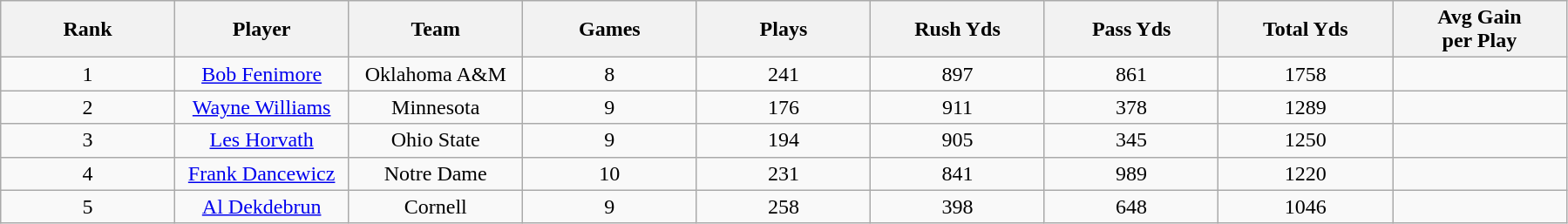<table class="wikitable sortable">
<tr>
<th bgcolor="#DDDDFF" width="10%">Rank</th>
<th bgcolor="#DDDDFF" width="10%">Player</th>
<th bgcolor="#DDDDFF" width="10%">Team</th>
<th bgcolor="#DDDDFF" width="10%">Games</th>
<th bgcolor="#DDDDFF" width="10%">Plays</th>
<th bgcolor="#DDDDFF" width="10%">Rush Yds</th>
<th bgcolor="#DDDDFF" width="10%">Pass Yds</th>
<th bgcolor="#DDDDFF" width="10%">Total Yds</th>
<th bgcolor="#DDDDFF" width="10%">Avg Gain<br>per Play</th>
</tr>
<tr align="center">
<td>1</td>
<td><a href='#'>Bob Fenimore</a></td>
<td>Oklahoma A&M</td>
<td>8</td>
<td>241</td>
<td>897</td>
<td>861</td>
<td>1758</td>
<td></td>
</tr>
<tr align="center">
<td>2</td>
<td><a href='#'>Wayne Williams</a></td>
<td>Minnesota</td>
<td>9</td>
<td>176</td>
<td>911</td>
<td>378</td>
<td>1289</td>
<td></td>
</tr>
<tr align="center">
<td>3</td>
<td><a href='#'>Les Horvath</a></td>
<td>Ohio State</td>
<td>9</td>
<td>194</td>
<td>905</td>
<td>345</td>
<td>1250</td>
<td></td>
</tr>
<tr align="center">
<td>4</td>
<td><a href='#'>Frank Dancewicz</a></td>
<td>Notre Dame</td>
<td>10</td>
<td>231</td>
<td>841</td>
<td>989</td>
<td>1220</td>
<td></td>
</tr>
<tr align="center">
<td>5</td>
<td><a href='#'>Al Dekdebrun</a></td>
<td>Cornell</td>
<td>9</td>
<td>258</td>
<td>398</td>
<td>648</td>
<td>1046</td>
<td></td>
</tr>
</table>
